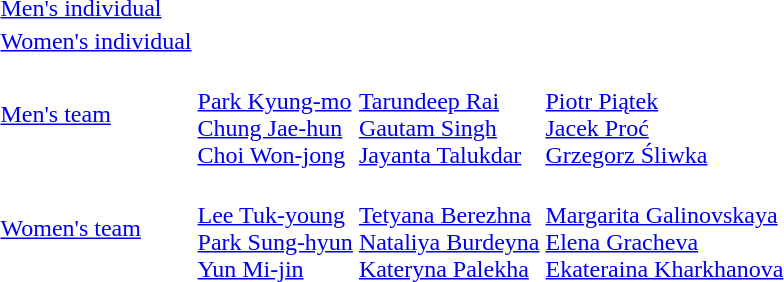<table>
<tr>
<td><a href='#'>Men's individual</a></td>
<td></td>
<td></td>
<td></td>
</tr>
<tr>
<td><a href='#'>Women's individual</a></td>
<td></td>
<td></td>
<td></td>
</tr>
<tr>
<td><a href='#'>Men's team</a></td>
<td> <br> <a href='#'>Park Kyung-mo</a> <br> <a href='#'>Chung Jae-hun</a> <br> <a href='#'>Choi Won-jong</a></td>
<td> <br> <a href='#'>Tarundeep Rai</a> <br> <a href='#'>Gautam Singh</a> <br> <a href='#'>Jayanta Talukdar</a></td>
<td> <br> <a href='#'>Piotr Piątek</a> <br> <a href='#'>Jacek Proć</a> <br> <a href='#'>Grzegorz Śliwka</a></td>
</tr>
<tr>
<td><a href='#'>Women's team</a></td>
<td> <br> <a href='#'>Lee Tuk-young</a> <br> <a href='#'>Park Sung-hyun</a> <br> <a href='#'>Yun Mi-jin</a></td>
<td> <br> <a href='#'>Tetyana Berezhna</a> <br> <a href='#'>Nataliya Burdeyna</a> <br> <a href='#'>Kateryna Palekha</a></td>
<td> <br> <a href='#'>Margarita Galinovskaya</a> <br> <a href='#'>Elena Gracheva</a> <br> <a href='#'>Ekateraina Kharkhanova</a></td>
</tr>
<tr>
</tr>
</table>
